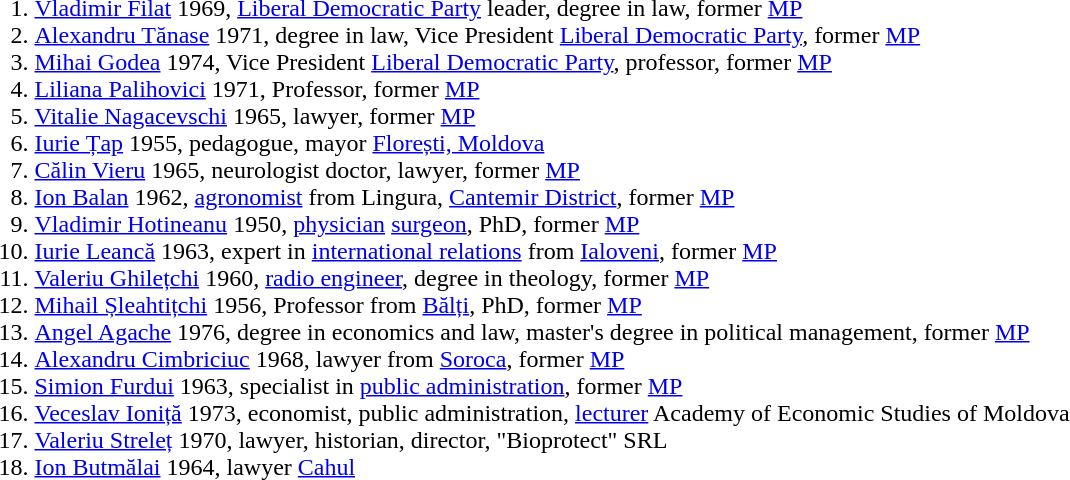<table valign="top">
<tr>
<td><ul><ol><br><li> <a href='#'>Vladimir Filat</a> 1969, <a href='#'>Liberal Democratic Party</a> leader, degree in law, former <a href='#'>MP</a> 
<li> <a href='#'>Alexandru Tănase</a> 1971, degree in law, Vice President <a href='#'>Liberal Democratic Party</a>, former <a href='#'>MP</a> 
<li> <a href='#'>Mihai Godea</a> 1974, Vice President <a href='#'>Liberal Democratic Party</a>, professor, former <a href='#'>MP</a> 
<li> <a href='#'>Liliana Palihovici</a> 1971, Professor, former <a href='#'>MP</a> 
<li> <a href='#'>Vitalie Nagacevschi</a> 1965, lawyer, former <a href='#'>MP</a> 
<li> <a href='#'>Iurie Țap</a> 1955, pedagogue, mayor <a href='#'>Florești, Moldova</a> 
<li> <a href='#'>Călin Vieru</a> 1965, neurologist doctor, lawyer, former <a href='#'>MP</a> 
<li> <a href='#'>Ion Balan</a> 1962, <a href='#'>agronomist</a> from Lingura, <a href='#'>Cantemir District</a>, former <a href='#'>MP</a> 
<li> <a href='#'>Vladimir Hotineanu</a> 1950, <a href='#'>physician</a> <a href='#'>surgeon</a>, PhD, former <a href='#'>MP</a> 
<li> <a href='#'>Iurie Leancă</a> 1963, expert in <a href='#'>international relations</a> from <a href='#'>Ialoveni</a>, former <a href='#'>MP</a> 
<li> <a href='#'>Valeriu Ghilețchi</a> 1960, <a href='#'>radio engineer</a>, degree in theology, former <a href='#'>MP</a> 
<li> <a href='#'>Mihail Șleahtițchi</a> 1956, Professor from <a href='#'>Bălți</a>, PhD, former <a href='#'>MP</a> 
<li> <a href='#'>Angel Agache</a> 1976, degree in economics and law, master's degree in political management, former <a href='#'>MP</a> 
<li> <a href='#'>Alexandru Cimbriciuc</a> 1968, lawyer from <a href='#'>Soroca</a>, former <a href='#'>MP</a> 
<li> <a href='#'>Simion Furdui</a> 1963, specialist in <a href='#'>public administration</a>, former <a href='#'>MP</a> 
<li> <a href='#'>Veceslav Ioniță</a> 1973, economist, public administration, <a href='#'>lecturer</a> Academy of Economic Studies of Moldova 
<li> <a href='#'>Valeriu Streleț</a> 1970, lawyer, historian, director, "Bioprotect" SRL 
<li> <a href='#'>Ion Butmălai</a> 1964, lawyer <a href='#'>Cahul</a>
</ol></ul></td>
</tr>
</table>
